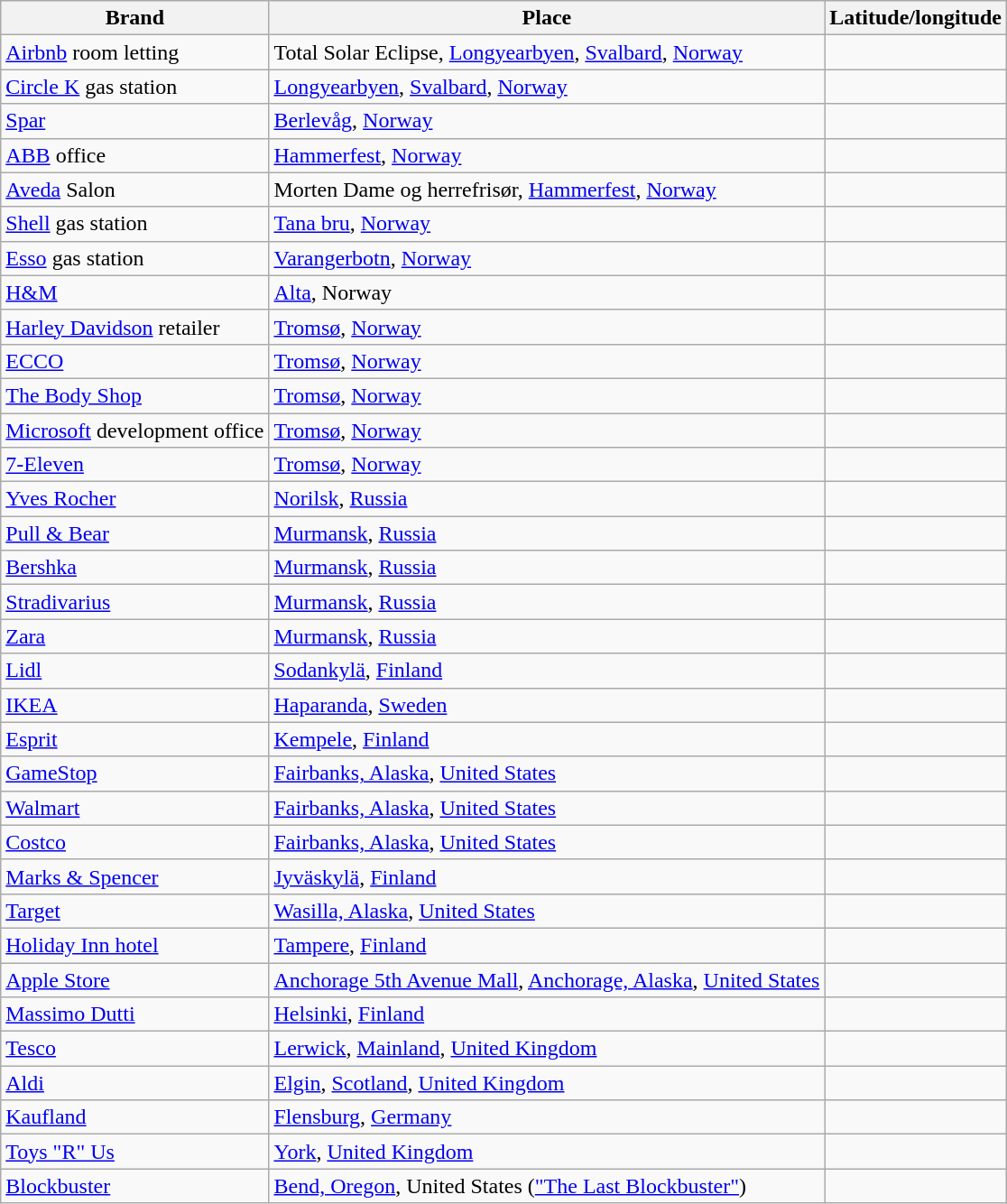<table class="wikitable">
<tr>
<th>Brand</th>
<th>Place</th>
<th>Latitude/longitude</th>
</tr>
<tr>
<td><a href='#'>Airbnb</a> room letting</td>
<td>Total Solar Eclipse, <a href='#'>Longyearbyen</a>, <a href='#'>Svalbard</a>, <a href='#'>Norway</a></td>
<td></td>
</tr>
<tr>
<td><a href='#'>Circle K</a> gas station</td>
<td><a href='#'>Longyearbyen</a>, <a href='#'>Svalbard</a>, <a href='#'>Norway</a></td>
<td></td>
</tr>
<tr>
<td><a href='#'>Spar</a></td>
<td><a href='#'>Berlevåg</a>, <a href='#'>Norway</a></td>
<td></td>
</tr>
<tr>
<td><a href='#'>ABB</a> office</td>
<td><a href='#'>Hammerfest</a>, <a href='#'>Norway</a></td>
<td></td>
</tr>
<tr>
<td><a href='#'>Aveda</a> Salon</td>
<td>Morten Dame og herrefrisør, <a href='#'>Hammerfest</a>, <a href='#'>Norway</a></td>
<td></td>
</tr>
<tr>
<td><a href='#'>Shell</a> gas station</td>
<td><a href='#'>Tana bru</a>, <a href='#'>Norway</a></td>
<td></td>
</tr>
<tr>
<td><a href='#'>Esso</a> gas station</td>
<td><a href='#'>Varangerbotn</a>, <a href='#'>Norway</a></td>
<td></td>
</tr>
<tr>
<td><a href='#'>H&M</a></td>
<td><a href='#'>Alta</a>, Norway</td>
<td></td>
</tr>
<tr>
<td><a href='#'>Harley Davidson</a> retailer</td>
<td><a href='#'>Tromsø</a>, <a href='#'>Norway</a></td>
<td></td>
</tr>
<tr>
<td><a href='#'>ECCO</a></td>
<td><a href='#'>Tromsø</a>, <a href='#'>Norway</a></td>
<td></td>
</tr>
<tr>
<td><a href='#'>The Body Shop</a></td>
<td><a href='#'>Tromsø</a>, <a href='#'>Norway</a></td>
<td></td>
</tr>
<tr>
<td><a href='#'>Microsoft</a> development office</td>
<td><a href='#'>Tromsø</a>, <a href='#'>Norway</a></td>
<td></td>
</tr>
<tr>
<td><a href='#'>7-Eleven</a></td>
<td><a href='#'>Tromsø</a>, <a href='#'>Norway</a></td>
<td></td>
</tr>
<tr>
<td><a href='#'>Yves Rocher</a></td>
<td><a href='#'>Norilsk</a>, <a href='#'>Russia</a></td>
<td></td>
</tr>
<tr>
<td><a href='#'>Pull & Bear</a></td>
<td><a href='#'>Murmansk</a>, <a href='#'>Russia</a></td>
<td></td>
</tr>
<tr>
<td><a href='#'>Bershka</a></td>
<td><a href='#'>Murmansk</a>, <a href='#'>Russia</a></td>
<td></td>
</tr>
<tr>
<td><a href='#'>Stradivarius</a></td>
<td><a href='#'>Murmansk</a>, <a href='#'>Russia</a></td>
<td></td>
</tr>
<tr>
<td><a href='#'>Zara</a></td>
<td><a href='#'>Murmansk</a>, <a href='#'>Russia</a></td>
<td></td>
</tr>
<tr>
<td><a href='#'>Lidl</a></td>
<td><a href='#'>Sodankylä</a>, <a href='#'>Finland</a></td>
<td></td>
</tr>
<tr>
<td><a href='#'>IKEA</a></td>
<td><a href='#'>Haparanda</a>, <a href='#'>Sweden</a></td>
<td></td>
</tr>
<tr>
<td><a href='#'>Esprit</a></td>
<td><a href='#'>Kempele</a>, <a href='#'>Finland</a></td>
<td></td>
</tr>
<tr>
<td><a href='#'>GameStop</a></td>
<td><a href='#'>Fairbanks, Alaska</a>, <a href='#'>United States</a></td>
<td></td>
</tr>
<tr>
<td><a href='#'>Walmart</a></td>
<td><a href='#'>Fairbanks, Alaska</a>, <a href='#'>United States</a></td>
<td></td>
</tr>
<tr>
<td><a href='#'>Costco</a></td>
<td><a href='#'>Fairbanks, Alaska</a>, <a href='#'>United States</a></td>
<td></td>
</tr>
<tr>
<td><a href='#'>Marks & Spencer</a></td>
<td><a href='#'>Jyväskylä</a>, <a href='#'>Finland</a></td>
<td></td>
</tr>
<tr>
<td><a href='#'>Target</a></td>
<td><a href='#'>Wasilla, Alaska</a>, <a href='#'>United States</a></td>
<td></td>
</tr>
<tr>
<td><a href='#'>Holiday Inn hotel</a></td>
<td><a href='#'>Tampere</a>, <a href='#'>Finland</a></td>
<td></td>
</tr>
<tr>
<td><a href='#'>Apple Store</a></td>
<td><a href='#'>Anchorage 5th Avenue Mall</a>, <a href='#'>Anchorage, Alaska</a>, <a href='#'>United States</a></td>
<td></td>
</tr>
<tr>
<td><a href='#'>Massimo Dutti</a></td>
<td><a href='#'>Helsinki</a>, <a href='#'>Finland</a></td>
<td></td>
</tr>
<tr>
<td><a href='#'>Tesco</a></td>
<td><a href='#'>Lerwick</a>, <a href='#'>Mainland</a>, <a href='#'>United Kingdom</a></td>
<td></td>
</tr>
<tr>
<td><a href='#'>Aldi</a></td>
<td><a href='#'>Elgin</a>, <a href='#'>Scotland</a>, <a href='#'>United Kingdom</a></td>
<td></td>
</tr>
<tr>
<td><a href='#'>Kaufland</a></td>
<td><a href='#'>Flensburg</a>, <a href='#'>Germany</a></td>
<td></td>
</tr>
<tr>
<td><a href='#'>Toys "R" Us</a></td>
<td><a href='#'>York</a>, <a href='#'>United Kingdom</a></td>
<td></td>
</tr>
<tr>
<td><a href='#'>Blockbuster</a></td>
<td><a href='#'>Bend, Oregon</a>, United States (<a href='#'>"The Last Blockbuster"</a>)</td>
<td></td>
</tr>
</table>
